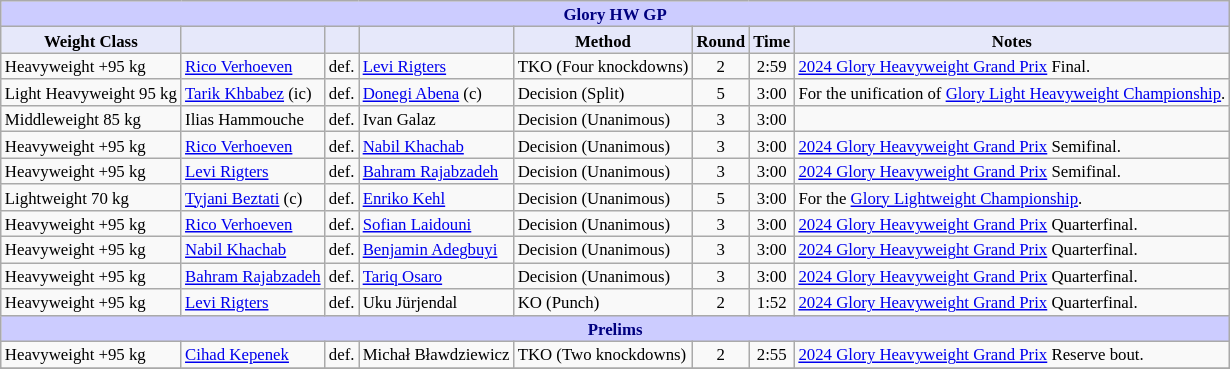<table class="wikitable" style="font-size: 70%;">
<tr>
<th colspan="8" style="background-color: #ccf; color: #000080; text-align: center;"><strong>Glory HW GP</strong></th>
</tr>
<tr>
<th colspan="1" style="background-color: #E6E8FA; color: #000000; text-align: center;">Weight Class</th>
<th colspan="1" style="background-color: #E6E8FA; color: #000000; text-align: center;"></th>
<th colspan="1" style="background-color: #E6E8FA; color: #000000; text-align: center;"></th>
<th colspan="1" style="background-color: #E6E8FA; color: #000000; text-align: center;"></th>
<th colspan="1" style="background-color: #E6E8FA; color: #000000; text-align: center;">Method</th>
<th colspan="1" style="background-color: #E6E8FA; color: #000000; text-align: center;">Round</th>
<th colspan="1" style="background-color: #E6E8FA; color: #000000; text-align: center;">Time</th>
<th colspan="1" style="background-color: #E6E8FA; color: #000000; text-align: center;">Notes</th>
</tr>
<tr>
<td>Heavyweight +95 kg</td>
<td> <a href='#'>Rico Verhoeven</a></td>
<td align=center>def.</td>
<td> <a href='#'>Levi Rigters</a></td>
<td>TKO (Four knockdowns)</td>
<td align=center>2</td>
<td align=center>2:59</td>
<td><a href='#'>2024 Glory Heavyweight Grand Prix</a> Final.</td>
</tr>
<tr>
<td>Light Heavyweight 95 kg</td>
<td> <a href='#'>Tarik Khbabez</a> (ic)</td>
<td align=center>def.</td>
<td> <a href='#'>Donegi Abena</a> (c)</td>
<td>Decision (Split)</td>
<td align=center>5</td>
<td align=center>3:00</td>
<td>For the unification of <a href='#'>Glory Light Heavyweight Championship</a>.</td>
</tr>
<tr>
<td>Middleweight 85 kg</td>
<td> Ilias Hammouche</td>
<td align=center>def.</td>
<td> Ivan Galaz</td>
<td>Decision (Unanimous)</td>
<td align=center>3</td>
<td align=center>3:00</td>
<td></td>
</tr>
<tr>
<td>Heavyweight +95 kg</td>
<td> <a href='#'>Rico Verhoeven</a></td>
<td align=center>def.</td>
<td> <a href='#'>Nabil Khachab</a></td>
<td>Decision (Unanimous)</td>
<td align=center>3</td>
<td align=center>3:00</td>
<td><a href='#'>2024 Glory Heavyweight Grand Prix</a> Semifinal.</td>
</tr>
<tr>
<td>Heavyweight +95 kg</td>
<td> <a href='#'>Levi Rigters</a></td>
<td align=center>def.</td>
<td> <a href='#'>Bahram Rajabzadeh</a></td>
<td>Decision (Unanimous)</td>
<td align=center>3</td>
<td align=center>3:00</td>
<td><a href='#'>2024 Glory Heavyweight Grand Prix</a> Semifinal.</td>
</tr>
<tr>
<td>Lightweight 70 kg</td>
<td> <a href='#'>Tyjani Beztati</a> (c)</td>
<td align=center>def.</td>
<td> <a href='#'>Enriko Kehl</a></td>
<td>Decision (Unanimous)</td>
<td align=center>5</td>
<td align=center>3:00</td>
<td>For the <a href='#'>Glory Lightweight Championship</a>.</td>
</tr>
<tr>
<td>Heavyweight +95 kg</td>
<td> <a href='#'>Rico Verhoeven</a></td>
<td align=center>def.</td>
<td> <a href='#'>Sofian Laidouni</a></td>
<td>Decision (Unanimous)</td>
<td align=center>3</td>
<td align=center>3:00</td>
<td><a href='#'>2024 Glory Heavyweight Grand Prix</a> Quarterfinal.</td>
</tr>
<tr>
<td>Heavyweight +95 kg</td>
<td> <a href='#'>Nabil Khachab</a></td>
<td align=center>def.</td>
<td> <a href='#'>Benjamin Adegbuyi</a></td>
<td>Decision (Unanimous)</td>
<td align=center>3</td>
<td align=center>3:00</td>
<td><a href='#'>2024 Glory Heavyweight Grand Prix</a> Quarterfinal.</td>
</tr>
<tr>
<td>Heavyweight +95 kg</td>
<td> <a href='#'>Bahram Rajabzadeh</a></td>
<td align=center>def.</td>
<td> <a href='#'>Tariq Osaro</a></td>
<td>Decision (Unanimous)</td>
<td align=center>3</td>
<td align=center>3:00</td>
<td><a href='#'>2024 Glory Heavyweight Grand Prix</a> Quarterfinal.</td>
</tr>
<tr>
<td>Heavyweight +95 kg</td>
<td> <a href='#'>Levi Rigters</a></td>
<td align=center>def.</td>
<td> Uku Jürjendal</td>
<td>KO (Punch)</td>
<td align=center>2</td>
<td align=center>1:52</td>
<td><a href='#'>2024 Glory Heavyweight Grand Prix</a> Quarterfinal.</td>
</tr>
<tr>
<th colspan="8" style="background-color: #ccf; color: #000080; text-align: center;"><strong>Prelims</strong></th>
</tr>
<tr>
<td>Heavyweight +95 kg</td>
<td> <a href='#'>Cihad Kepenek</a></td>
<td align=center>def.</td>
<td> Michał Bławdziewicz</td>
<td>TKO (Two knockdowns)</td>
<td align=center>2</td>
<td align=center>2:55</td>
<td><a href='#'>2024 Glory Heavyweight Grand Prix</a> Reserve bout.</td>
</tr>
<tr>
</tr>
<tr>
</tr>
</table>
